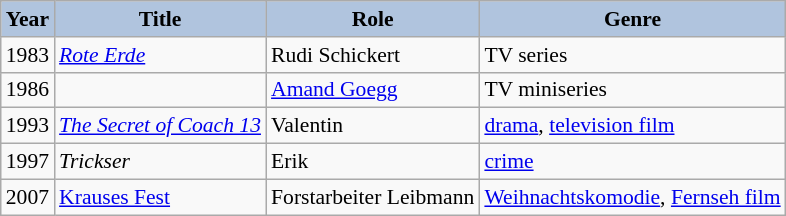<table class="wikitable" style="font-size:90%;">
<tr>
<th style="background:#B0C4DE;">Year</th>
<th style="background:#B0C4DE;">Title</th>
<th style="background:#B0C4DE;">Role</th>
<th style="background:#B0C4DE;">Genre</th>
</tr>
<tr>
<td>1983</td>
<td><em><a href='#'>Rote Erde</a></em></td>
<td>Rudi Schickert</td>
<td>TV series</td>
</tr>
<tr>
<td>1986</td>
<td><em></em></td>
<td><a href='#'>Amand Goegg</a></td>
<td>TV miniseries</td>
</tr>
<tr>
<td>1993</td>
<td><em><a href='#'>The Secret of Coach 13</a></em></td>
<td>Valentin</td>
<td><a href='#'>drama</a>, <a href='#'>television film</a></td>
</tr>
<tr>
<td>1997</td>
<td><em>Trickser</em></td>
<td>Erik</td>
<td><a href='#'>crime</a></td>
</tr>
<tr>
<td>2007</td>
<td><a href='#'>Krauses Fest</a></td>
<td>Forstarbeiter Leibmann</td>
<td><a href='#'>Weihnachtskomodie</a>, <a href='#'>Fernseh film</a></td>
</tr>
</table>
